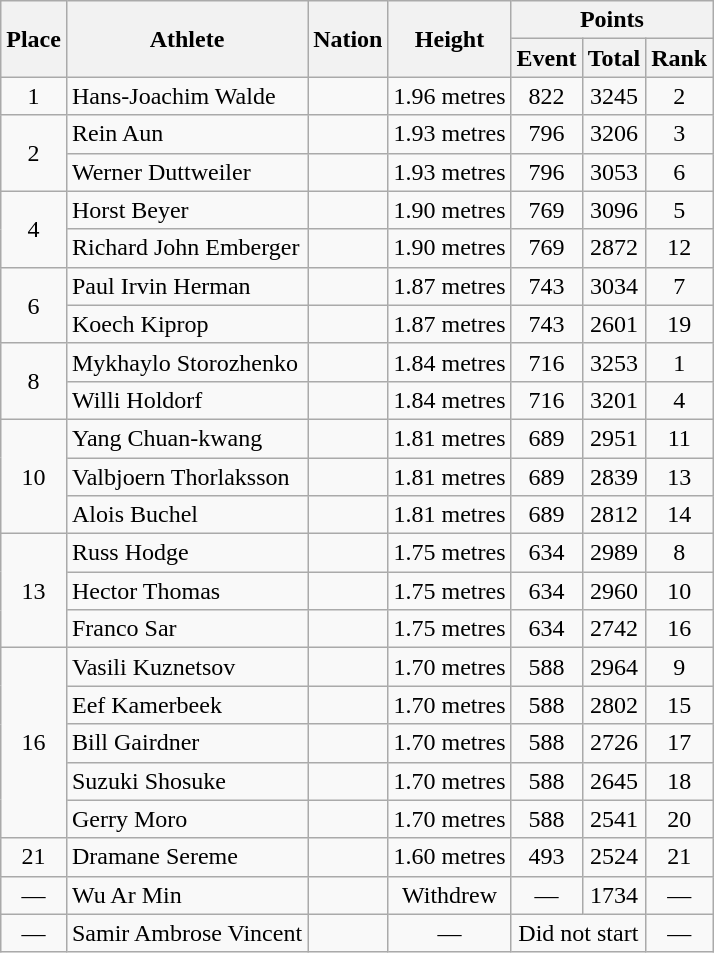<table class=wikitable>
<tr>
<th rowspan=2>Place</th>
<th rowspan=2>Athlete</th>
<th rowspan=2>Nation</th>
<th rowspan=2>Height</th>
<th colspan=3>Points</th>
</tr>
<tr>
<th>Event</th>
<th>Total</th>
<th>Rank</th>
</tr>
<tr align=center>
<td>1</td>
<td align=left>Hans-Joachim Walde</td>
<td align=left></td>
<td>1.96 metres</td>
<td>822</td>
<td>3245</td>
<td>2</td>
</tr>
<tr align=center>
<td rowspan=2>2</td>
<td align=left>Rein Aun</td>
<td align=left></td>
<td>1.93 metres</td>
<td>796</td>
<td>3206</td>
<td>3</td>
</tr>
<tr align=center>
<td align=left>Werner Duttweiler</td>
<td align=left></td>
<td>1.93 metres</td>
<td>796</td>
<td>3053</td>
<td>6</td>
</tr>
<tr align=center>
<td rowspan=2>4</td>
<td align=left>Horst Beyer</td>
<td align=left></td>
<td>1.90 metres</td>
<td>769</td>
<td>3096</td>
<td>5</td>
</tr>
<tr align=center>
<td align=left>Richard John Emberger</td>
<td align=left></td>
<td>1.90 metres</td>
<td>769</td>
<td>2872</td>
<td>12</td>
</tr>
<tr align=center>
<td rowspan=2>6</td>
<td align=left>Paul Irvin Herman</td>
<td align=left></td>
<td>1.87 metres</td>
<td>743</td>
<td>3034</td>
<td>7</td>
</tr>
<tr align=center>
<td align=left>Koech Kiprop</td>
<td align=left></td>
<td>1.87 metres</td>
<td>743</td>
<td>2601</td>
<td>19</td>
</tr>
<tr align=center>
<td rowspan=2>8</td>
<td align=left>Mykhaylo Storozhenko</td>
<td align=left></td>
<td>1.84 metres</td>
<td>716</td>
<td>3253</td>
<td>1</td>
</tr>
<tr align=center>
<td align=left>Willi Holdorf</td>
<td align=left></td>
<td>1.84 metres</td>
<td>716</td>
<td>3201</td>
<td>4</td>
</tr>
<tr align=center>
<td rowspan=3>10</td>
<td align=left>Yang Chuan-kwang</td>
<td align=left></td>
<td>1.81 metres</td>
<td>689</td>
<td>2951</td>
<td>11</td>
</tr>
<tr align=center>
<td align=left>Valbjoern Thorlaksson</td>
<td align=left></td>
<td>1.81 metres</td>
<td>689</td>
<td>2839</td>
<td>13</td>
</tr>
<tr align=center>
<td align=left>Alois Buchel</td>
<td align=left></td>
<td>1.81 metres</td>
<td>689</td>
<td>2812</td>
<td>14</td>
</tr>
<tr align=center>
<td rowspan=3>13</td>
<td align=left>Russ Hodge</td>
<td align=left></td>
<td>1.75 metres</td>
<td>634</td>
<td>2989</td>
<td>8</td>
</tr>
<tr align=center>
<td align=left>Hector Thomas</td>
<td align=left></td>
<td>1.75 metres</td>
<td>634</td>
<td>2960</td>
<td>10</td>
</tr>
<tr align=center>
<td align=left>Franco Sar</td>
<td align=left></td>
<td>1.75 metres</td>
<td>634</td>
<td>2742</td>
<td>16</td>
</tr>
<tr align=center>
<td rowspan=5>16</td>
<td align=left>Vasili Kuznetsov</td>
<td align=left></td>
<td>1.70 metres</td>
<td>588</td>
<td>2964</td>
<td>9</td>
</tr>
<tr align=center>
<td align=left>Eef Kamerbeek</td>
<td align=left></td>
<td>1.70 metres</td>
<td>588</td>
<td>2802</td>
<td>15</td>
</tr>
<tr align=center>
<td align=left>Bill Gairdner</td>
<td align=left></td>
<td>1.70 metres</td>
<td>588</td>
<td>2726</td>
<td>17</td>
</tr>
<tr align=center>
<td align=left>Suzuki Shosuke</td>
<td align=left></td>
<td>1.70 metres</td>
<td>588</td>
<td>2645</td>
<td>18</td>
</tr>
<tr align=center>
<td align=left>Gerry Moro</td>
<td align=left></td>
<td>1.70 metres</td>
<td>588</td>
<td>2541</td>
<td>20</td>
</tr>
<tr align=center>
<td>21</td>
<td align=left>Dramane Sereme</td>
<td align=left></td>
<td>1.60 metres</td>
<td>493</td>
<td>2524</td>
<td>21</td>
</tr>
<tr align=center>
<td>—</td>
<td align=left>Wu Ar Min</td>
<td align=left></td>
<td>Withdrew</td>
<td>—</td>
<td>1734</td>
<td>—</td>
</tr>
<tr align=center>
<td>—</td>
<td align=left>Samir Ambrose Vincent</td>
<td align=left></td>
<td>—</td>
<td colspan=2>Did not start</td>
<td>—</td>
</tr>
</table>
